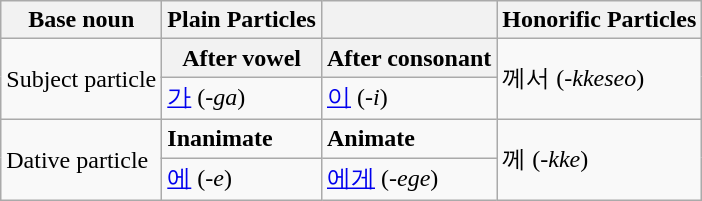<table class="wikitable">
<tr>
<th>Base noun</th>
<th>Plain Particles</th>
<th></th>
<th>Honorific Particles</th>
</tr>
<tr>
<td rowspan="2">Subject particle</td>
<th>After vowel</th>
<th>After consonant</th>
<td rowspan="2">께서 (<em>-kkeseo</em>)</td>
</tr>
<tr>
<td><a href='#'>가</a> (<em>-ga</em>)</td>
<td><a href='#'>이</a> (<em>-i</em>)</td>
</tr>
<tr>
<td rowspan="2">Dative particle</td>
<td><strong>Inanimate</strong></td>
<td><strong>Animate</strong></td>
<td rowspan="2">께 (<em>-kke</em>)</td>
</tr>
<tr>
<td><a href='#'>에</a> (<em>-e</em>)</td>
<td><a href='#'>에게</a> (<em>-ege</em>)</td>
</tr>
</table>
